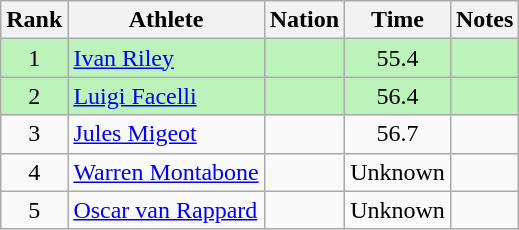<table class="wikitable sortable" style="text-align:center">
<tr>
<th>Rank</th>
<th>Athlete</th>
<th>Nation</th>
<th>Time</th>
<th>Notes</th>
</tr>
<tr bgcolor=bbf3bb>
<td>1</td>
<td align=left><a href='#'>Ivan Riley</a></td>
<td align=left></td>
<td>55.4</td>
<td></td>
</tr>
<tr bgcolor=bbf3bb>
<td>2</td>
<td align=left><a href='#'>Luigi Facelli</a></td>
<td align=left></td>
<td>56.4</td>
<td></td>
</tr>
<tr>
<td>3</td>
<td align=left><a href='#'>Jules Migeot</a></td>
<td align=left></td>
<td>56.7</td>
<td></td>
</tr>
<tr>
<td>4</td>
<td align=left><a href='#'>Warren Montabone</a></td>
<td align=left></td>
<td data-sort-value=70.0>Unknown</td>
<td></td>
</tr>
<tr>
<td>5</td>
<td align=left><a href='#'>Oscar van Rappard</a></td>
<td align=left></td>
<td data-sort-value=80.0>Unknown</td>
<td></td>
</tr>
</table>
